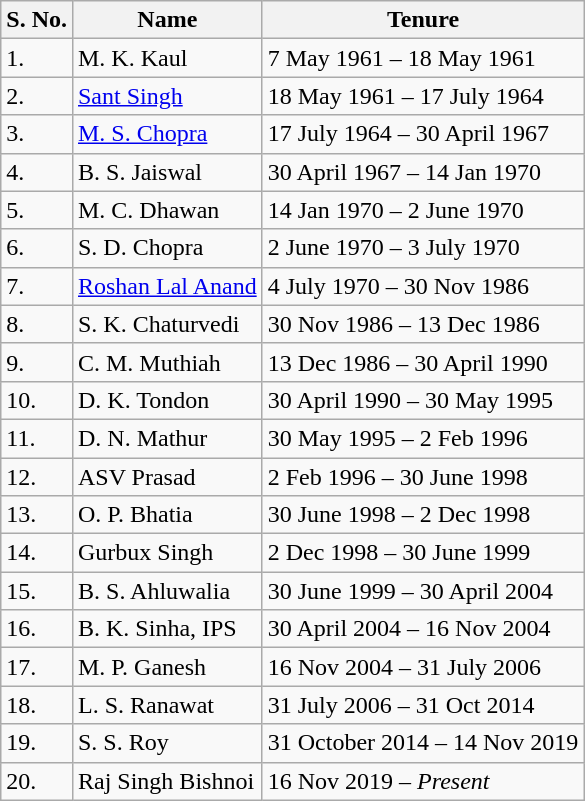<table class="wikitable">
<tr>
<th>S. No.</th>
<th>Name</th>
<th>Tenure</th>
</tr>
<tr>
<td>1.</td>
<td>M. K. Kaul</td>
<td>7 May 1961 – 18 May 1961</td>
</tr>
<tr>
<td>2.</td>
<td><a href='#'>Sant Singh</a></td>
<td>18 May 1961 – 17 July 1964</td>
</tr>
<tr>
<td>3.</td>
<td><a href='#'>M. S. Chopra</a></td>
<td>17 July 1964 – 30 April 1967</td>
</tr>
<tr>
<td>4.</td>
<td>B. S. Jaiswal</td>
<td>30 April 1967 – 14 Jan 1970</td>
</tr>
<tr>
<td>5.</td>
<td>M. C. Dhawan</td>
<td>14 Jan 1970 – 2 June 1970</td>
</tr>
<tr>
<td>6.</td>
<td>S. D. Chopra</td>
<td>2 June 1970 – 3 July 1970</td>
</tr>
<tr>
<td>7.</td>
<td><a href='#'>Roshan Lal Anand</a></td>
<td>4 July 1970 – 30 Nov 1986</td>
</tr>
<tr>
<td>8.</td>
<td>S. K. Chaturvedi</td>
<td>30 Nov 1986 – 13 Dec 1986</td>
</tr>
<tr>
<td>9.</td>
<td>C. M. Muthiah</td>
<td>13 Dec 1986 – 30 April 1990</td>
</tr>
<tr>
<td>10.</td>
<td>D. K. Tondon</td>
<td>30 April 1990 – 30 May 1995</td>
</tr>
<tr>
<td>11.</td>
<td>D. N. Mathur</td>
<td>30 May 1995 – 2 Feb 1996</td>
</tr>
<tr>
<td>12.</td>
<td>ASV Prasad</td>
<td>2 Feb 1996 – 30 June 1998</td>
</tr>
<tr>
<td>13.</td>
<td>O. P. Bhatia</td>
<td>30 June 1998 – 2 Dec 1998</td>
</tr>
<tr>
<td>14.</td>
<td>Gurbux Singh</td>
<td>2 Dec 1998 – 30 June 1999</td>
</tr>
<tr>
<td>15.</td>
<td>B. S. Ahluwalia</td>
<td>30 June 1999 – 30 April 2004</td>
</tr>
<tr>
<td>16.</td>
<td>B. K. Sinha, IPS</td>
<td>30 April 2004 – 16 Nov 2004</td>
</tr>
<tr>
<td>17.</td>
<td>M. P. Ganesh</td>
<td>16 Nov 2004 – 31 July 2006</td>
</tr>
<tr>
<td>18.</td>
<td>L. S. Ranawat</td>
<td>31 July 2006 – 31 Oct 2014</td>
</tr>
<tr>
<td>19.</td>
<td>S. S. Roy</td>
<td>31 October 2014 – 14 Nov 2019</td>
</tr>
<tr>
<td>20.</td>
<td>Raj Singh Bishnoi</td>
<td>16 Nov 2019 – <em>Present</em></td>
</tr>
</table>
